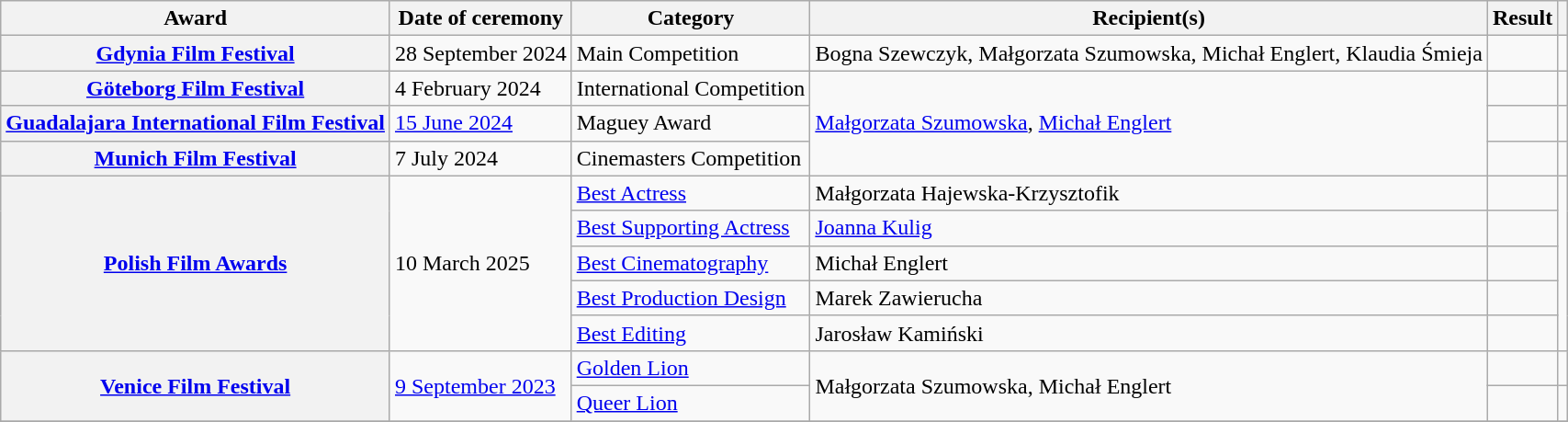<table class="wikitable sortable plainrowheaders">
<tr>
<th scope="col">Award</th>
<th scope="col">Date of ceremony</th>
<th scope="col">Category</th>
<th scope="col">Recipient(s)</th>
<th scope="col">Result</th>
<th scope="col" class="unsortable"></th>
</tr>
<tr>
<th scope="row"><a href='#'>Gdynia Film Festival</a></th>
<td>28 September 2024</td>
<td>Main Competition</td>
<td>Bogna Szewczyk, Małgorzata Szumowska, Michał Englert, Klaudia Śmieja</td>
<td></td>
<td align="center"></td>
</tr>
<tr>
<th scope="row"><a href='#'>Göteborg Film Festival</a></th>
<td>4 February 2024</td>
<td>International Competition</td>
<td rowspan="3"><a href='#'>Małgorzata Szumowska</a>, <a href='#'>Michał Englert</a></td>
<td></td>
<td align="center"></td>
</tr>
<tr>
<th scope="row"><a href='#'>Guadalajara International Film Festival</a></th>
<td><a href='#'>15 June 2024</a></td>
<td>Maguey Award</td>
<td></td>
<td align="center"></td>
</tr>
<tr>
<th scope="row"><a href='#'>Munich Film Festival</a></th>
<td>7 July 2024</td>
<td>Cinemasters Competition</td>
<td></td>
<td align="center"></td>
</tr>
<tr>
<th scope="row" rowspan="5"><a href='#'>Polish Film Awards</a></th>
<td rowspan="5">10 March 2025</td>
<td><a href='#'>Best Actress</a></td>
<td>Małgorzata Hajewska-Krzysztofik</td>
<td></td>
<td align="center" rowspan="5"></td>
</tr>
<tr>
<td><a href='#'>Best Supporting Actress</a></td>
<td><a href='#'>Joanna Kulig</a></td>
<td></td>
</tr>
<tr>
<td><a href='#'>Best Cinematography</a></td>
<td>Michał Englert</td>
<td></td>
</tr>
<tr>
<td><a href='#'>Best Production Design</a></td>
<td>Marek Zawierucha</td>
<td></td>
</tr>
<tr>
<td><a href='#'>Best Editing</a></td>
<td>Jarosław Kamiński</td>
<td></td>
</tr>
<tr>
<th rowspan="2" scope="row"><a href='#'>Venice Film Festival</a></th>
<td rowspan="2"><a href='#'>9 September 2023</a></td>
<td><a href='#'>Golden Lion</a></td>
<td rowspan="2">Małgorzata Szumowska, Michał Englert</td>
<td></td>
<td align="center"></td>
</tr>
<tr>
<td><a href='#'>Queer Lion</a></td>
<td></td>
<td align="center"></td>
</tr>
<tr>
</tr>
</table>
